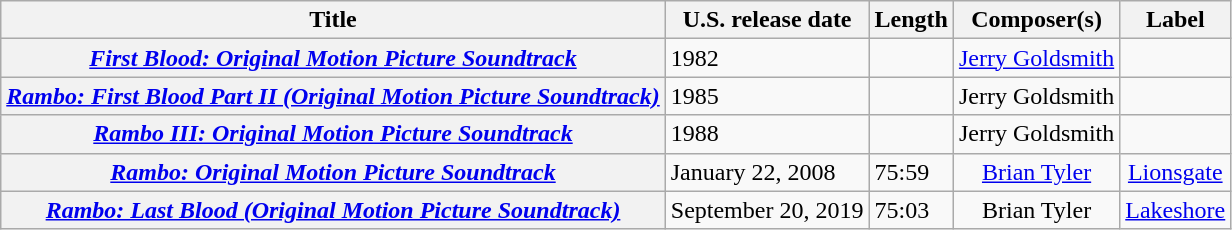<table class="wikitable plainrowheaders" style="text-align:center;">
<tr>
<th>Title</th>
<th>U.S. release date</th>
<th>Length</th>
<th>Composer(s)</th>
<th>Label</th>
</tr>
<tr>
<th scope="row"><em><a href='#'>First Blood: Original Motion Picture Soundtrack</a></em></th>
<td style="text-align:left">1982</td>
<td style="text-align:left"></td>
<td><a href='#'>Jerry Goldsmith</a></td>
<td></td>
</tr>
<tr>
<th scope="row"><em><a href='#'>Rambo: First Blood Part II (Original Motion Picture Soundtrack)</a></em></th>
<td style="text-align:left">1985</td>
<td style="text-align:left"></td>
<td>Jerry Goldsmith</td>
<td></td>
</tr>
<tr>
<th scope="row"><em><a href='#'>Rambo III: Original Motion Picture Soundtrack</a></em></th>
<td style="text-align:left">1988</td>
<td style="text-align:left"></td>
<td>Jerry Goldsmith</td>
<td></td>
</tr>
<tr>
<th scope="row"><em><a href='#'>Rambo: Original Motion Picture Soundtrack</a></em></th>
<td style="text-align:left">January 22, 2008</td>
<td style="text-align:left">75:59</td>
<td><a href='#'>Brian Tyler</a></td>
<td><a href='#'>Lionsgate</a></td>
</tr>
<tr>
<th scope="row"><em><a href='#'>Rambo: Last Blood (Original Motion Picture Soundtrack)</a></em></th>
<td style="text-align:left">September 20, 2019</td>
<td style="text-align:left">75:03</td>
<td>Brian Tyler</td>
<td><a href='#'>Lakeshore</a></td>
</tr>
</table>
